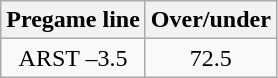<table class="wikitable">
<tr align="center">
<th style=>Pregame line</th>
<th style=>Over/under</th>
</tr>
<tr align="center">
<td>ARST –3.5</td>
<td>72.5</td>
</tr>
</table>
